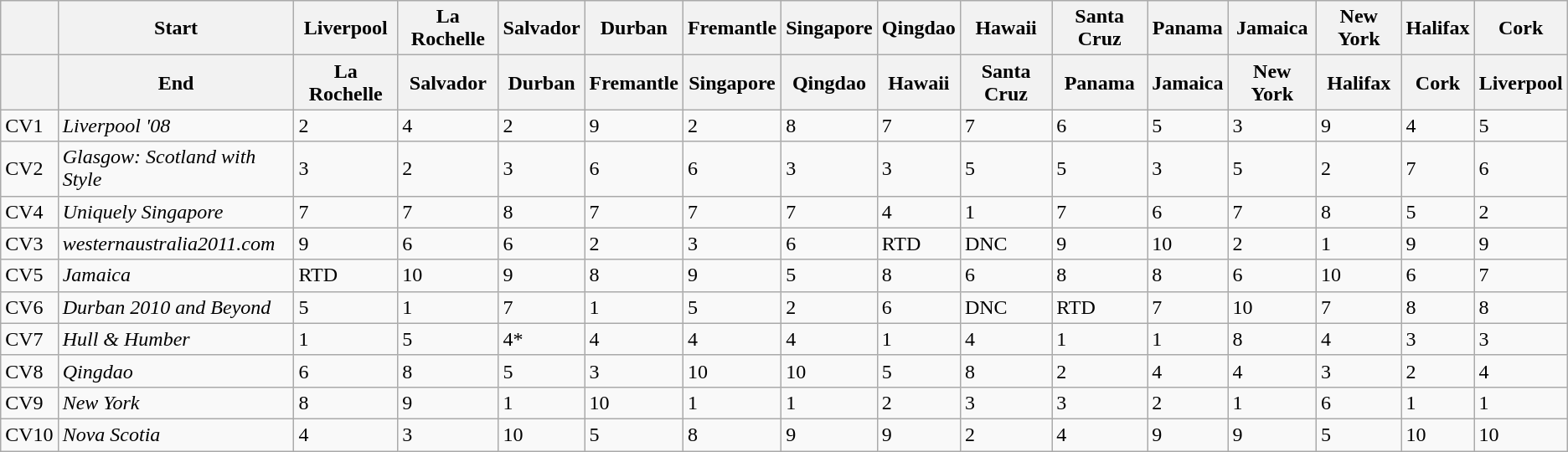<table class="wikitable">
<tr>
<th></th>
<th>Start</th>
<th>Liverpool</th>
<th>La Rochelle</th>
<th>Salvador</th>
<th>Durban</th>
<th>Fremantle</th>
<th>Singapore</th>
<th>Qingdao</th>
<th>Hawaii</th>
<th>Santa Cruz</th>
<th>Panama</th>
<th>Jamaica</th>
<th>New York</th>
<th>Halifax</th>
<th>Cork</th>
</tr>
<tr>
<th></th>
<th>End</th>
<th>La Rochelle</th>
<th>Salvador</th>
<th>Durban</th>
<th>Fremantle</th>
<th>Singapore</th>
<th>Qingdao</th>
<th>Hawaii</th>
<th>Santa Cruz</th>
<th>Panama</th>
<th>Jamaica</th>
<th>New York</th>
<th>Halifax</th>
<th>Cork</th>
<th>Liverpool</th>
</tr>
<tr>
<td>CV1</td>
<td><em>Liverpool '08</em></td>
<td>2</td>
<td>4</td>
<td>2</td>
<td>9</td>
<td>2</td>
<td>8</td>
<td>7</td>
<td>7</td>
<td>6</td>
<td>5</td>
<td>3</td>
<td>9</td>
<td>4</td>
<td>5</td>
</tr>
<tr>
<td>CV2</td>
<td><em>Glasgow: Scotland with Style</em></td>
<td>3</td>
<td>2</td>
<td>3</td>
<td>6</td>
<td>6</td>
<td>3</td>
<td>3</td>
<td>5</td>
<td>5</td>
<td>3</td>
<td>5</td>
<td>2</td>
<td>7</td>
<td>6</td>
</tr>
<tr>
<td>CV4</td>
<td><em>Uniquely Singapore</em></td>
<td>7</td>
<td>7</td>
<td>8</td>
<td>7</td>
<td>7</td>
<td>7</td>
<td>4</td>
<td>1</td>
<td>7</td>
<td>6</td>
<td>7</td>
<td>8</td>
<td>5</td>
<td>2</td>
</tr>
<tr>
<td>CV3</td>
<td><em>westernaustralia2011.com</em></td>
<td>9</td>
<td>6</td>
<td>6</td>
<td>2</td>
<td>3</td>
<td>6</td>
<td>RTD</td>
<td>DNC</td>
<td>9</td>
<td>10</td>
<td>2</td>
<td>1</td>
<td>9</td>
<td>9</td>
</tr>
<tr>
<td>CV5</td>
<td><em>Jamaica</em></td>
<td>RTD</td>
<td>10</td>
<td>9</td>
<td>8</td>
<td>9</td>
<td>5</td>
<td>8</td>
<td>6</td>
<td>8</td>
<td>8</td>
<td>6</td>
<td>10</td>
<td>6</td>
<td>7</td>
</tr>
<tr>
<td>CV6</td>
<td><em>Durban 2010 and Beyond</em></td>
<td>5</td>
<td>1</td>
<td>7</td>
<td>1</td>
<td>5</td>
<td>2</td>
<td>6</td>
<td>DNC</td>
<td>RTD</td>
<td>7</td>
<td>10</td>
<td>7</td>
<td>8</td>
<td>8</td>
</tr>
<tr>
<td>CV7</td>
<td><em>Hull & Humber</em></td>
<td>1</td>
<td>5</td>
<td>4*</td>
<td>4</td>
<td>4</td>
<td>4</td>
<td>1</td>
<td>4</td>
<td>1</td>
<td>1</td>
<td>8</td>
<td>4</td>
<td>3</td>
<td>3</td>
</tr>
<tr>
<td>CV8</td>
<td><em>Qingdao</em></td>
<td>6</td>
<td>8</td>
<td>5</td>
<td>3</td>
<td>10</td>
<td>10</td>
<td>5</td>
<td>8</td>
<td>2</td>
<td>4</td>
<td>4</td>
<td>3</td>
<td>2</td>
<td>4</td>
</tr>
<tr>
<td>CV9</td>
<td><em>New York</em></td>
<td>8</td>
<td>9</td>
<td>1</td>
<td>10</td>
<td>1</td>
<td>1</td>
<td>2</td>
<td>3</td>
<td>3</td>
<td>2</td>
<td>1</td>
<td>6</td>
<td>1</td>
<td>1</td>
</tr>
<tr>
<td>CV10</td>
<td><em>Nova Scotia</em></td>
<td>4</td>
<td>3</td>
<td>10</td>
<td>5</td>
<td>8</td>
<td>9</td>
<td>9</td>
<td>2</td>
<td>4</td>
<td>9</td>
<td>9</td>
<td>5</td>
<td>10</td>
<td>10</td>
</tr>
</table>
